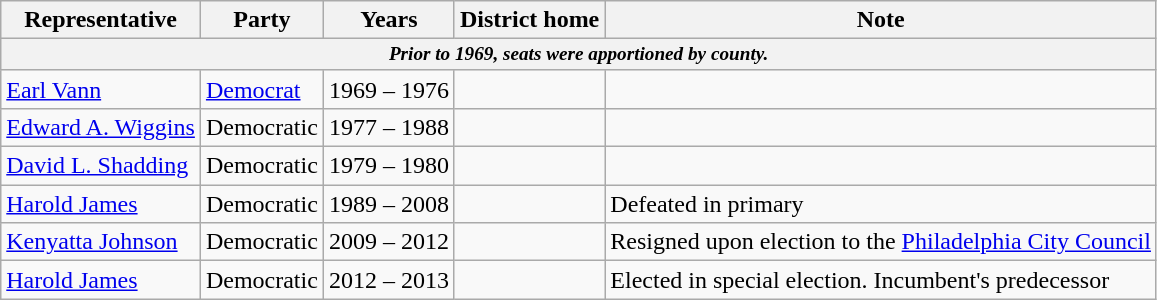<table class=wikitable>
<tr valign=bottom>
<th>Representative</th>
<th>Party</th>
<th>Years</th>
<th>District home</th>
<th>Note</th>
</tr>
<tr>
<th colspan=5 style="font-size: 80%;"><em>Prior to 1969, seats were apportioned by county.</em></th>
</tr>
<tr>
<td><a href='#'>Earl Vann</a></td>
<td><a href='#'>Democrat</a></td>
<td>1969 – 1976</td>
<td></td>
<td></td>
</tr>
<tr>
<td><a href='#'>Edward A. Wiggins</a></td>
<td>Democratic</td>
<td>1977 – 1988</td>
<td></td>
<td></td>
</tr>
<tr>
<td><a href='#'>David L. Shadding</a></td>
<td>Democratic</td>
<td>1979 – 1980</td>
<td></td>
<td></td>
</tr>
<tr>
<td><a href='#'>Harold James</a></td>
<td>Democratic</td>
<td>1989 – 2008</td>
<td></td>
<td>Defeated in primary</td>
</tr>
<tr>
<td><a href='#'>Kenyatta Johnson</a></td>
<td>Democratic</td>
<td>2009 – 2012</td>
<td></td>
<td>Resigned upon election to the <a href='#'>Philadelphia City Council</a></td>
</tr>
<tr>
<td><a href='#'>Harold James</a></td>
<td>Democratic</td>
<td>2012 – 2013</td>
<td></td>
<td>Elected in special election. Incumbent's predecessor</td>
</tr>
</table>
